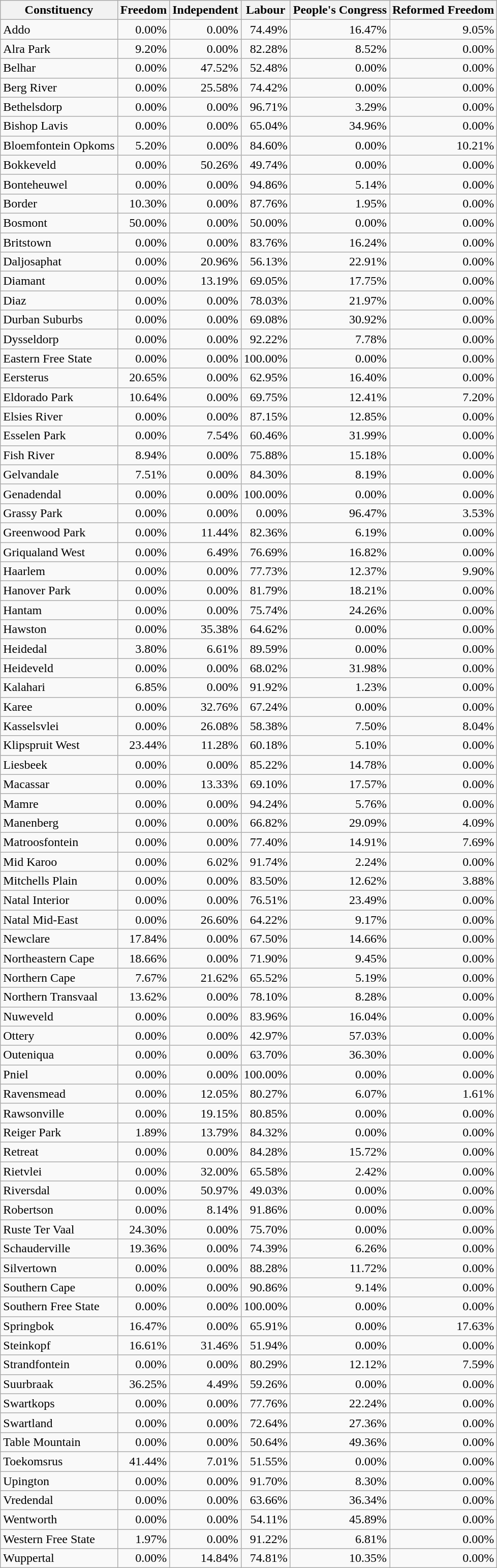<table class="wikitable sortable mw-collapsible mw-collapsed" style="text-align:right">
<tr>
<th>Constituency</th>
<th>Freedom</th>
<th>Independent</th>
<th>Labour</th>
<th>People's Congress</th>
<th>Reformed Freedom</th>
</tr>
<tr>
<td align="left">Addo</td>
<td>0.00%</td>
<td>0.00%</td>
<td>74.49%</td>
<td>16.47%</td>
<td>9.05%</td>
</tr>
<tr>
<td align="left">Alra Park</td>
<td>9.20%</td>
<td>0.00%</td>
<td>82.28%</td>
<td>8.52%</td>
<td>0.00%</td>
</tr>
<tr>
<td align="left">Belhar</td>
<td>0.00%</td>
<td>47.52%</td>
<td>52.48%</td>
<td>0.00%</td>
<td>0.00%</td>
</tr>
<tr>
<td align="left">Berg River</td>
<td>0.00%</td>
<td>25.58%</td>
<td>74.42%</td>
<td>0.00%</td>
<td>0.00%</td>
</tr>
<tr>
<td align="left">Bethelsdorp</td>
<td>0.00%</td>
<td>0.00%</td>
<td>96.71%</td>
<td>3.29%</td>
<td>0.00%</td>
</tr>
<tr>
<td align="left">Bishop Lavis</td>
<td>0.00%</td>
<td>0.00%</td>
<td>65.04%</td>
<td>34.96%</td>
<td>0.00%</td>
</tr>
<tr>
<td align="left">Bloemfontein Opkoms</td>
<td>5.20%</td>
<td>0.00%</td>
<td>84.60%</td>
<td>0.00%</td>
<td>10.21%</td>
</tr>
<tr>
<td align="left">Bokkeveld</td>
<td>0.00%</td>
<td>50.26%</td>
<td>49.74%</td>
<td>0.00%</td>
<td>0.00%</td>
</tr>
<tr>
<td align="left">Bonteheuwel</td>
<td>0.00%</td>
<td>0.00%</td>
<td>94.86%</td>
<td>5.14%</td>
<td>0.00%</td>
</tr>
<tr>
<td align="left">Border</td>
<td>10.30%</td>
<td>0.00%</td>
<td>87.76%</td>
<td>1.95%</td>
<td>0.00%</td>
</tr>
<tr>
<td align="left">Bosmont</td>
<td>50.00%</td>
<td>0.00%</td>
<td>50.00%</td>
<td>0.00%</td>
<td>0.00%</td>
</tr>
<tr>
<td align="left">Britstown</td>
<td>0.00%</td>
<td>0.00%</td>
<td>83.76%</td>
<td>16.24%</td>
<td>0.00%</td>
</tr>
<tr>
<td align="left">Daljosaphat</td>
<td>0.00%</td>
<td>20.96%</td>
<td>56.13%</td>
<td>22.91%</td>
<td>0.00%</td>
</tr>
<tr>
<td align="left">Diamant</td>
<td>0.00%</td>
<td>13.19%</td>
<td>69.05%</td>
<td>17.75%</td>
<td>0.00%</td>
</tr>
<tr>
<td align="left">Diaz</td>
<td>0.00%</td>
<td>0.00%</td>
<td>78.03%</td>
<td>21.97%</td>
<td>0.00%</td>
</tr>
<tr>
<td align="left">Durban Suburbs</td>
<td>0.00%</td>
<td>0.00%</td>
<td>69.08%</td>
<td>30.92%</td>
<td>0.00%</td>
</tr>
<tr>
<td align="left">Dysseldorp</td>
<td>0.00%</td>
<td>0.00%</td>
<td>92.22%</td>
<td>7.78%</td>
<td>0.00%</td>
</tr>
<tr>
<td align="left">Eastern Free State</td>
<td>0.00%</td>
<td>0.00%</td>
<td>100.00%</td>
<td>0.00%</td>
<td>0.00%</td>
</tr>
<tr>
<td align="left">Eersterus</td>
<td>20.65%</td>
<td>0.00%</td>
<td>62.95%</td>
<td>16.40%</td>
<td>0.00%</td>
</tr>
<tr>
<td align="left">Eldorado Park</td>
<td>10.64%</td>
<td>0.00%</td>
<td>69.75%</td>
<td>12.41%</td>
<td>7.20%</td>
</tr>
<tr>
<td align="left">Elsies River</td>
<td>0.00%</td>
<td>0.00%</td>
<td>87.15%</td>
<td>12.85%</td>
<td>0.00%</td>
</tr>
<tr>
<td align="left">Esselen Park</td>
<td>0.00%</td>
<td>7.54%</td>
<td>60.46%</td>
<td>31.99%</td>
<td>0.00%</td>
</tr>
<tr>
<td align="left">Fish River</td>
<td>8.94%</td>
<td>0.00%</td>
<td>75.88%</td>
<td>15.18%</td>
<td>0.00%</td>
</tr>
<tr>
<td align="left">Gelvandale</td>
<td>7.51%</td>
<td>0.00%</td>
<td>84.30%</td>
<td>8.19%</td>
<td>0.00%</td>
</tr>
<tr>
<td align="left">Genadendal</td>
<td>0.00%</td>
<td>0.00%</td>
<td>100.00%</td>
<td>0.00%</td>
<td>0.00%</td>
</tr>
<tr>
<td align="left">Grassy Park</td>
<td>0.00%</td>
<td>0.00%</td>
<td>0.00%</td>
<td>96.47%</td>
<td>3.53%</td>
</tr>
<tr>
<td align="left">Greenwood Park</td>
<td>0.00%</td>
<td>11.44%</td>
<td>82.36%</td>
<td>6.19%</td>
<td>0.00%</td>
</tr>
<tr>
<td align="left">Griqualand West</td>
<td>0.00%</td>
<td>6.49%</td>
<td>76.69%</td>
<td>16.82%</td>
<td>0.00%</td>
</tr>
<tr>
<td align="left">Haarlem</td>
<td>0.00%</td>
<td>0.00%</td>
<td>77.73%</td>
<td>12.37%</td>
<td>9.90%</td>
</tr>
<tr>
<td align="left">Hanover Park</td>
<td>0.00%</td>
<td>0.00%</td>
<td>81.79%</td>
<td>18.21%</td>
<td>0.00%</td>
</tr>
<tr>
<td align="left">Hantam</td>
<td>0.00%</td>
<td>0.00%</td>
<td>75.74%</td>
<td>24.26%</td>
<td>0.00%</td>
</tr>
<tr>
<td align="left">Hawston</td>
<td>0.00%</td>
<td>35.38%</td>
<td>64.62%</td>
<td>0.00%</td>
<td>0.00%</td>
</tr>
<tr>
<td align="left">Heidedal</td>
<td>3.80%</td>
<td>6.61%</td>
<td>89.59%</td>
<td>0.00%</td>
<td>0.00%</td>
</tr>
<tr>
<td align="left">Heideveld</td>
<td>0.00%</td>
<td>0.00%</td>
<td>68.02%</td>
<td>31.98%</td>
<td>0.00%</td>
</tr>
<tr>
<td align="left">Kalahari</td>
<td>6.85%</td>
<td>0.00%</td>
<td>91.92%</td>
<td>1.23%</td>
<td>0.00%</td>
</tr>
<tr>
<td align="left">Karee</td>
<td>0.00%</td>
<td>32.76%</td>
<td>67.24%</td>
<td>0.00%</td>
<td>0.00%</td>
</tr>
<tr>
<td align="left">Kasselsvlei</td>
<td>0.00%</td>
<td>26.08%</td>
<td>58.38%</td>
<td>7.50%</td>
<td>8.04%</td>
</tr>
<tr>
<td align="left">Klipspruit West</td>
<td>23.44%</td>
<td>11.28%</td>
<td>60.18%</td>
<td>5.10%</td>
<td>0.00%</td>
</tr>
<tr>
<td align="left">Liesbeek</td>
<td>0.00%</td>
<td>0.00%</td>
<td>85.22%</td>
<td>14.78%</td>
<td>0.00%</td>
</tr>
<tr>
<td align="left">Macassar</td>
<td>0.00%</td>
<td>13.33%</td>
<td>69.10%</td>
<td>17.57%</td>
<td>0.00%</td>
</tr>
<tr>
<td align="left">Mamre</td>
<td>0.00%</td>
<td>0.00%</td>
<td>94.24%</td>
<td>5.76%</td>
<td>0.00%</td>
</tr>
<tr>
<td align="left">Manenberg</td>
<td>0.00%</td>
<td>0.00%</td>
<td>66.82%</td>
<td>29.09%</td>
<td>4.09%</td>
</tr>
<tr>
<td align="left">Matroosfontein</td>
<td>0.00%</td>
<td>0.00%</td>
<td>77.40%</td>
<td>14.91%</td>
<td>7.69%</td>
</tr>
<tr>
<td align="left">Mid Karoo</td>
<td>0.00%</td>
<td>6.02%</td>
<td>91.74%</td>
<td>2.24%</td>
<td>0.00%</td>
</tr>
<tr>
<td align="left">Mitchells Plain</td>
<td>0.00%</td>
<td>0.00%</td>
<td>83.50%</td>
<td>12.62%</td>
<td>3.88%</td>
</tr>
<tr>
<td align="left">Natal Interior</td>
<td>0.00%</td>
<td>0.00%</td>
<td>76.51%</td>
<td>23.49%</td>
<td>0.00%</td>
</tr>
<tr>
<td align="left">Natal Mid-East</td>
<td>0.00%</td>
<td>26.60%</td>
<td>64.22%</td>
<td>9.17%</td>
<td>0.00%</td>
</tr>
<tr>
<td align="left">Newclare</td>
<td>17.84%</td>
<td>0.00%</td>
<td>67.50%</td>
<td>14.66%</td>
<td>0.00%</td>
</tr>
<tr>
<td align="left">Northeastern Cape</td>
<td>18.66%</td>
<td>0.00%</td>
<td>71.90%</td>
<td>9.45%</td>
<td>0.00%</td>
</tr>
<tr>
<td align="left">Northern Cape</td>
<td>7.67%</td>
<td>21.62%</td>
<td>65.52%</td>
<td>5.19%</td>
<td>0.00%</td>
</tr>
<tr>
<td align="left">Northern Transvaal</td>
<td>13.62%</td>
<td>0.00%</td>
<td>78.10%</td>
<td>8.28%</td>
<td>0.00%</td>
</tr>
<tr>
<td align="left">Nuweveld</td>
<td>0.00%</td>
<td>0.00%</td>
<td>83.96%</td>
<td>16.04%</td>
<td>0.00%</td>
</tr>
<tr>
<td align="left">Ottery</td>
<td>0.00%</td>
<td>0.00%</td>
<td>42.97%</td>
<td>57.03%</td>
<td>0.00%</td>
</tr>
<tr>
<td align="left">Outeniqua</td>
<td>0.00%</td>
<td>0.00%</td>
<td>63.70%</td>
<td>36.30%</td>
<td>0.00%</td>
</tr>
<tr>
<td align="left">Pniel</td>
<td>0.00%</td>
<td>0.00%</td>
<td>100.00%</td>
<td>0.00%</td>
<td>0.00%</td>
</tr>
<tr>
<td align="left">Ravensmead</td>
<td>0.00%</td>
<td>12.05%</td>
<td>80.27%</td>
<td>6.07%</td>
<td>1.61%</td>
</tr>
<tr>
<td align="left">Rawsonville</td>
<td>0.00%</td>
<td>19.15%</td>
<td>80.85%</td>
<td>0.00%</td>
<td>0.00%</td>
</tr>
<tr>
<td align="left">Reiger Park</td>
<td>1.89%</td>
<td>13.79%</td>
<td>84.32%</td>
<td>0.00%</td>
<td>0.00%</td>
</tr>
<tr>
<td align="left">Retreat</td>
<td>0.00%</td>
<td>0.00%</td>
<td>84.28%</td>
<td>15.72%</td>
<td>0.00%</td>
</tr>
<tr>
<td align="left">Rietvlei</td>
<td>0.00%</td>
<td>32.00%</td>
<td>65.58%</td>
<td>2.42%</td>
<td>0.00%</td>
</tr>
<tr>
<td align="left">Riversdal</td>
<td>0.00%</td>
<td>50.97%</td>
<td>49.03%</td>
<td>0.00%</td>
<td>0.00%</td>
</tr>
<tr>
<td align="left">Robertson</td>
<td>0.00%</td>
<td>8.14%</td>
<td>91.86%</td>
<td>0.00%</td>
<td>0.00%</td>
</tr>
<tr>
<td align="left">Ruste Ter Vaal</td>
<td>24.30%</td>
<td>0.00%</td>
<td>75.70%</td>
<td>0.00%</td>
<td>0.00%</td>
</tr>
<tr>
<td align="left">Schauderville</td>
<td>19.36%</td>
<td>0.00%</td>
<td>74.39%</td>
<td>6.26%</td>
<td>0.00%</td>
</tr>
<tr>
<td align="left">Silvertown</td>
<td>0.00%</td>
<td>0.00%</td>
<td>88.28%</td>
<td>11.72%</td>
<td>0.00%</td>
</tr>
<tr>
<td align="left">Southern Cape</td>
<td>0.00%</td>
<td>0.00%</td>
<td>90.86%</td>
<td>9.14%</td>
<td>0.00%</td>
</tr>
<tr>
<td align="left">Southern Free State</td>
<td>0.00%</td>
<td>0.00%</td>
<td>100.00%</td>
<td>0.00%</td>
<td>0.00%</td>
</tr>
<tr>
<td align="left">Springbok</td>
<td>16.47%</td>
<td>0.00%</td>
<td>65.91%</td>
<td>0.00%</td>
<td>17.63%</td>
</tr>
<tr>
<td align="left">Steinkopf</td>
<td>16.61%</td>
<td>31.46%</td>
<td>51.94%</td>
<td>0.00%</td>
<td>0.00%</td>
</tr>
<tr>
<td align="left">Strandfontein</td>
<td>0.00%</td>
<td>0.00%</td>
<td>80.29%</td>
<td>12.12%</td>
<td>7.59%</td>
</tr>
<tr>
<td align="left">Suurbraak</td>
<td>36.25%</td>
<td>4.49%</td>
<td>59.26%</td>
<td>0.00%</td>
<td>0.00%</td>
</tr>
<tr>
<td align="left">Swartkops</td>
<td>0.00%</td>
<td>0.00%</td>
<td>77.76%</td>
<td>22.24%</td>
<td>0.00%</td>
</tr>
<tr>
<td align="left">Swartland</td>
<td>0.00%</td>
<td>0.00%</td>
<td>72.64%</td>
<td>27.36%</td>
<td>0.00%</td>
</tr>
<tr>
<td align="left">Table Mountain</td>
<td>0.00%</td>
<td>0.00%</td>
<td>50.64%</td>
<td>49.36%</td>
<td>0.00%</td>
</tr>
<tr>
<td align="left">Toekomsrus</td>
<td>41.44%</td>
<td>7.01%</td>
<td>51.55%</td>
<td>0.00%</td>
<td>0.00%</td>
</tr>
<tr>
<td align="left">Upington</td>
<td>0.00%</td>
<td>0.00%</td>
<td>91.70%</td>
<td>8.30%</td>
<td>0.00%</td>
</tr>
<tr>
<td align="left">Vredendal</td>
<td>0.00%</td>
<td>0.00%</td>
<td>63.66%</td>
<td>36.34%</td>
<td>0.00%</td>
</tr>
<tr>
<td align="left">Wentworth</td>
<td>0.00%</td>
<td>0.00%</td>
<td>54.11%</td>
<td>45.89%</td>
<td>0.00%</td>
</tr>
<tr>
<td align="left">Western Free State</td>
<td>1.97%</td>
<td>0.00%</td>
<td>91.22%</td>
<td>6.81%</td>
<td>0.00%</td>
</tr>
<tr>
<td align="left">Wuppertal</td>
<td>0.00%</td>
<td>14.84%</td>
<td>74.81%</td>
<td>10.35%</td>
<td>0.00%</td>
</tr>
</table>
